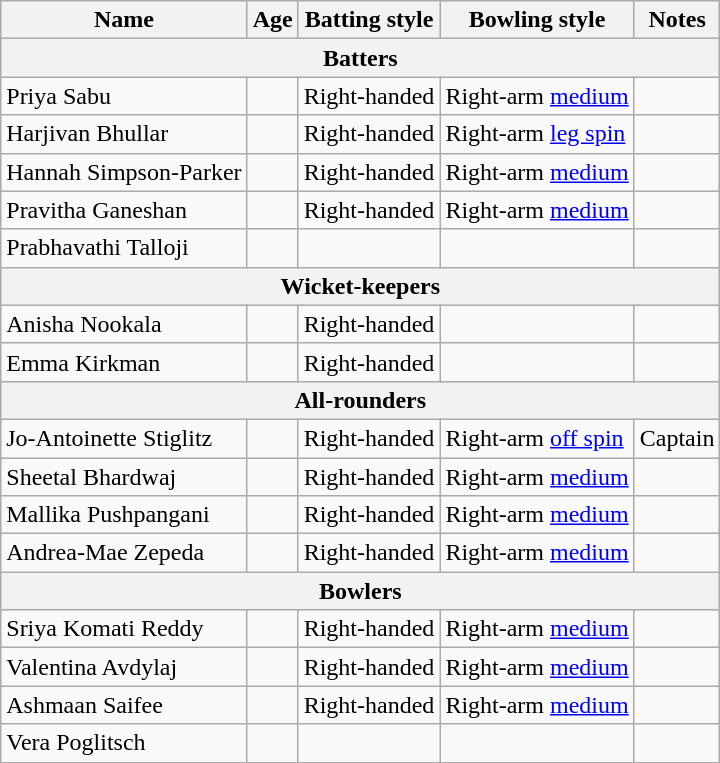<table class="wikitable">
<tr>
<th>Name</th>
<th>Age</th>
<th>Batting style</th>
<th>Bowling style</th>
<th>Notes</th>
</tr>
<tr>
<th colspan="5">Batters</th>
</tr>
<tr>
<td>Priya Sabu</td>
<td></td>
<td>Right-handed</td>
<td>Right-arm <a href='#'>medium</a></td>
<td></td>
</tr>
<tr>
<td>Harjivan Bhullar</td>
<td></td>
<td>Right-handed</td>
<td>Right-arm <a href='#'>leg spin</a></td>
<td></td>
</tr>
<tr>
<td>Hannah Simpson-Parker</td>
<td></td>
<td>Right-handed</td>
<td>Right-arm <a href='#'>medium</a></td>
<td></td>
</tr>
<tr>
<td>Pravitha Ganeshan</td>
<td></td>
<td>Right-handed</td>
<td>Right-arm <a href='#'>medium</a></td>
<td></td>
</tr>
<tr>
<td>Prabhavathi Talloji</td>
<td></td>
<td></td>
<td></td>
<td></td>
</tr>
<tr>
<th colspan="5">Wicket-keepers</th>
</tr>
<tr>
<td>Anisha Nookala</td>
<td></td>
<td>Right-handed</td>
<td></td>
<td></td>
</tr>
<tr>
<td>Emma Kirkman</td>
<td></td>
<td>Right-handed</td>
<td></td>
<td></td>
</tr>
<tr>
<th colspan="5">All-rounders</th>
</tr>
<tr>
<td>Jo-Antoinette Stiglitz</td>
<td></td>
<td>Right-handed</td>
<td>Right-arm <a href='#'>off spin</a></td>
<td>Captain</td>
</tr>
<tr>
<td>Sheetal Bhardwaj</td>
<td></td>
<td>Right-handed</td>
<td>Right-arm <a href='#'>medium</a></td>
<td></td>
</tr>
<tr>
<td>Mallika Pushpangani</td>
<td></td>
<td>Right-handed</td>
<td>Right-arm <a href='#'>medium</a></td>
<td></td>
</tr>
<tr>
<td>Andrea-Mae Zepeda</td>
<td></td>
<td>Right-handed</td>
<td>Right-arm <a href='#'>medium</a></td>
<td></td>
</tr>
<tr>
<th colspan="5">Bowlers</th>
</tr>
<tr>
<td>Sriya Komati Reddy</td>
<td></td>
<td>Right-handed</td>
<td>Right-arm <a href='#'>medium</a></td>
<td></td>
</tr>
<tr>
<td>Valentina Avdylaj</td>
<td></td>
<td>Right-handed</td>
<td>Right-arm <a href='#'>medium</a></td>
<td></td>
</tr>
<tr>
<td>Ashmaan Saifee</td>
<td></td>
<td>Right-handed</td>
<td>Right-arm <a href='#'>medium</a></td>
<td></td>
</tr>
<tr>
<td>Vera Poglitsch</td>
<td></td>
<td></td>
<td></td>
<td></td>
</tr>
</table>
